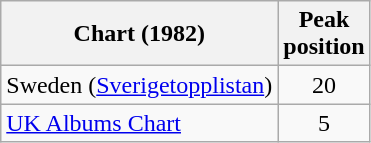<table class="wikitable">
<tr>
<th>Chart (1982)</th>
<th>Peak<br>position</th>
</tr>
<tr>
<td>Sweden (<a href='#'>Sverigetopplistan</a>)</td>
<td align="center">20</td>
</tr>
<tr>
<td><a href='#'>UK Albums Chart</a></td>
<td align="center">5</td>
</tr>
</table>
